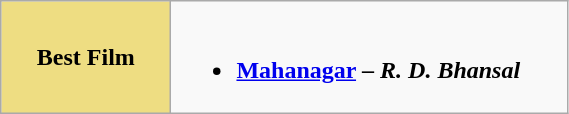<table class="wikitable" width="30%"  |>
<tr>
<th !  style="background:#eedd82; text-align:center; width:30%;">Best Film</th>
<td valign="top"><br><ul><li><strong><a href='#'>Mahanagar</a> – <em>R. D. Bhansal<strong><em></li></ul></td>
</tr>
</table>
